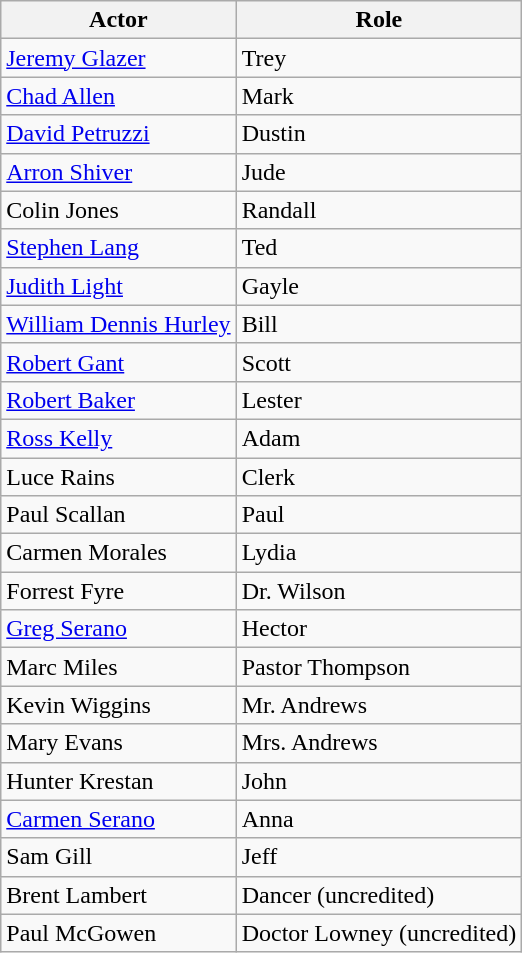<table class="wikitable">
<tr>
<th>Actor</th>
<th>Role</th>
</tr>
<tr>
<td><a href='#'>Jeremy Glazer</a></td>
<td>Trey</td>
</tr>
<tr>
<td><a href='#'>Chad Allen</a></td>
<td>Mark</td>
</tr>
<tr>
<td><a href='#'>David Petruzzi</a></td>
<td>Dustin</td>
</tr>
<tr>
<td><a href='#'>Arron Shiver</a></td>
<td>Jude</td>
</tr>
<tr>
<td>Colin Jones</td>
<td>Randall</td>
</tr>
<tr>
<td><a href='#'>Stephen Lang</a></td>
<td>Ted</td>
</tr>
<tr>
<td><a href='#'>Judith Light</a></td>
<td>Gayle</td>
</tr>
<tr>
<td><a href='#'>William Dennis Hurley</a></td>
<td>Bill</td>
</tr>
<tr>
<td><a href='#'>Robert Gant</a></td>
<td>Scott</td>
</tr>
<tr>
<td><a href='#'>Robert Baker</a></td>
<td>Lester</td>
</tr>
<tr>
<td><a href='#'>Ross Kelly</a></td>
<td>Adam</td>
</tr>
<tr>
<td>Luce Rains</td>
<td>Clerk</td>
</tr>
<tr>
<td>Paul Scallan</td>
<td>Paul</td>
</tr>
<tr>
<td>Carmen Morales</td>
<td>Lydia</td>
</tr>
<tr>
<td>Forrest Fyre</td>
<td>Dr. Wilson</td>
</tr>
<tr>
<td><a href='#'>Greg Serano</a></td>
<td>Hector</td>
</tr>
<tr>
<td>Marc Miles</td>
<td>Pastor Thompson</td>
</tr>
<tr>
<td>Kevin Wiggins</td>
<td>Mr. Andrews</td>
</tr>
<tr>
<td>Mary Evans</td>
<td>Mrs. Andrews</td>
</tr>
<tr>
<td>Hunter Krestan</td>
<td>John</td>
</tr>
<tr>
<td><a href='#'>Carmen Serano</a></td>
<td>Anna</td>
</tr>
<tr>
<td>Sam Gill</td>
<td>Jeff</td>
</tr>
<tr>
<td>Brent Lambert</td>
<td>Dancer (uncredited)</td>
</tr>
<tr>
<td>Paul McGowen</td>
<td>Doctor Lowney (uncredited)</td>
</tr>
</table>
